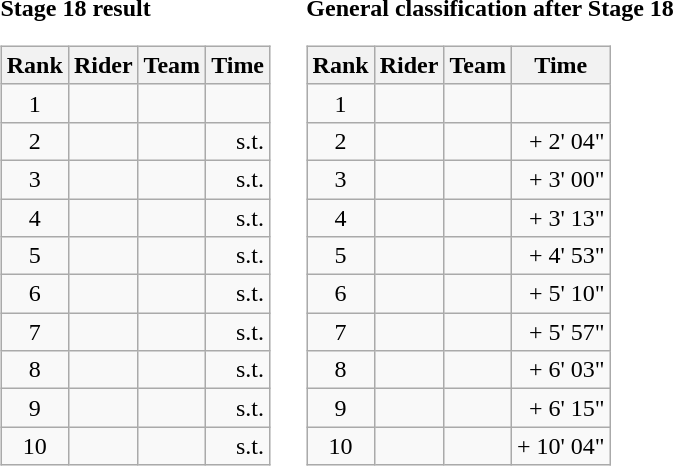<table>
<tr>
<td><strong>Stage 18 result</strong><br><table class="wikitable">
<tr>
<th scope="col">Rank</th>
<th scope="col">Rider</th>
<th scope="col">Team</th>
<th scope="col">Time</th>
</tr>
<tr>
<td style="text-align:center;">1</td>
<td></td>
<td></td>
<td style="text-align:right;"></td>
</tr>
<tr>
<td style="text-align:center;">2</td>
<td></td>
<td></td>
<td style="text-align:right;">s.t.</td>
</tr>
<tr>
<td style="text-align:center;">3</td>
<td></td>
<td></td>
<td style="text-align:right;">s.t.</td>
</tr>
<tr>
<td style="text-align:center;">4</td>
<td></td>
<td></td>
<td style="text-align:right;">s.t.</td>
</tr>
<tr>
<td style="text-align:center;">5</td>
<td></td>
<td></td>
<td style="text-align:right;">s.t.</td>
</tr>
<tr>
<td style="text-align:center;">6</td>
<td></td>
<td></td>
<td style="text-align:right;">s.t.</td>
</tr>
<tr>
<td style="text-align:center;">7</td>
<td></td>
<td></td>
<td style="text-align:right;">s.t.</td>
</tr>
<tr>
<td style="text-align:center;">8</td>
<td></td>
<td></td>
<td style="text-align:right;">s.t.</td>
</tr>
<tr>
<td style="text-align:center;">9</td>
<td></td>
<td></td>
<td style="text-align:right;">s.t.</td>
</tr>
<tr>
<td style="text-align:center;">10</td>
<td></td>
<td></td>
<td style="text-align:right;">s.t.</td>
</tr>
</table>
</td>
<td></td>
<td><strong>General classification after Stage 18</strong><br><table class="wikitable">
<tr>
<th scope="col">Rank</th>
<th scope="col">Rider</th>
<th scope="col">Team</th>
<th scope="col">Time</th>
</tr>
<tr>
<td style="text-align:center;">1</td>
<td></td>
<td></td>
<td style="text-align:right;"></td>
</tr>
<tr>
<td style="text-align:center;">2</td>
<td></td>
<td></td>
<td style="text-align:right;">+ 2' 04"</td>
</tr>
<tr>
<td style="text-align:center;">3</td>
<td></td>
<td></td>
<td style="text-align:right;">+ 3' 00"</td>
</tr>
<tr>
<td style="text-align:center;">4</td>
<td></td>
<td></td>
<td style="text-align:right;">+ 3' 13"</td>
</tr>
<tr>
<td style="text-align:center;">5</td>
<td></td>
<td></td>
<td style="text-align:right;">+ 4' 53"</td>
</tr>
<tr>
<td style="text-align:center;">6</td>
<td></td>
<td></td>
<td style="text-align:right;">+ 5' 10"</td>
</tr>
<tr>
<td style="text-align:center;">7</td>
<td></td>
<td></td>
<td style="text-align:right;">+ 5' 57"</td>
</tr>
<tr>
<td style="text-align:center;">8</td>
<td></td>
<td></td>
<td style="text-align:right;">+ 6' 03"</td>
</tr>
<tr>
<td style="text-align:center;">9</td>
<td></td>
<td></td>
<td style="text-align:right;">+ 6' 15"</td>
</tr>
<tr>
<td style="text-align:center;">10</td>
<td></td>
<td></td>
<td style="text-align:right;">+ 10' 04"</td>
</tr>
</table>
</td>
</tr>
</table>
